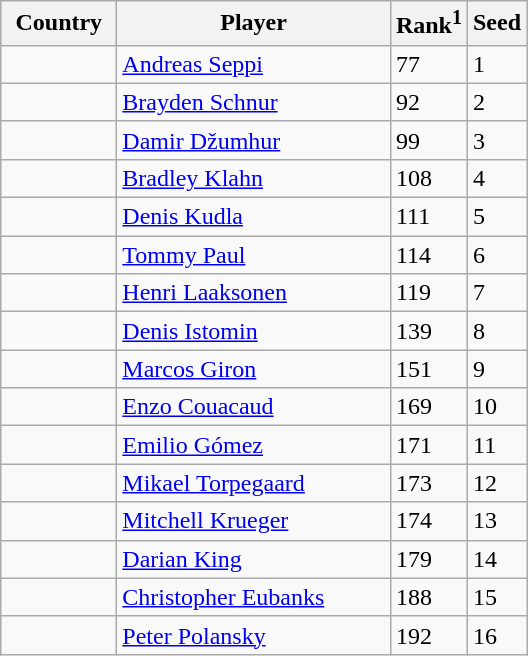<table class="sortable wikitable">
<tr>
<th width="70">Country</th>
<th width="175">Player</th>
<th>Rank<sup>1</sup></th>
<th>Seed</th>
</tr>
<tr>
<td></td>
<td><a href='#'>Andreas Seppi</a></td>
<td>77</td>
<td>1</td>
</tr>
<tr>
<td></td>
<td><a href='#'>Brayden Schnur</a></td>
<td>92</td>
<td>2</td>
</tr>
<tr>
<td></td>
<td><a href='#'>Damir Džumhur</a></td>
<td>99</td>
<td>3</td>
</tr>
<tr>
<td></td>
<td><a href='#'>Bradley Klahn</a></td>
<td>108</td>
<td>4</td>
</tr>
<tr>
<td></td>
<td><a href='#'>Denis Kudla</a></td>
<td>111</td>
<td>5</td>
</tr>
<tr>
<td></td>
<td><a href='#'>Tommy Paul</a></td>
<td>114</td>
<td>6</td>
</tr>
<tr>
<td></td>
<td><a href='#'>Henri Laaksonen</a></td>
<td>119</td>
<td>7</td>
</tr>
<tr>
<td></td>
<td><a href='#'>Denis Istomin</a></td>
<td>139</td>
<td>8</td>
</tr>
<tr>
<td></td>
<td><a href='#'>Marcos Giron</a></td>
<td>151</td>
<td>9</td>
</tr>
<tr>
<td></td>
<td><a href='#'>Enzo Couacaud</a></td>
<td>169</td>
<td>10</td>
</tr>
<tr>
<td></td>
<td><a href='#'>Emilio Gómez</a></td>
<td>171</td>
<td>11</td>
</tr>
<tr>
<td></td>
<td><a href='#'>Mikael Torpegaard</a></td>
<td>173</td>
<td>12</td>
</tr>
<tr>
<td></td>
<td><a href='#'>Mitchell Krueger</a></td>
<td>174</td>
<td>13</td>
</tr>
<tr>
<td></td>
<td><a href='#'>Darian King</a></td>
<td>179</td>
<td>14</td>
</tr>
<tr>
<td></td>
<td><a href='#'>Christopher Eubanks</a></td>
<td>188</td>
<td>15</td>
</tr>
<tr>
<td></td>
<td><a href='#'>Peter Polansky</a></td>
<td>192</td>
<td>16</td>
</tr>
</table>
